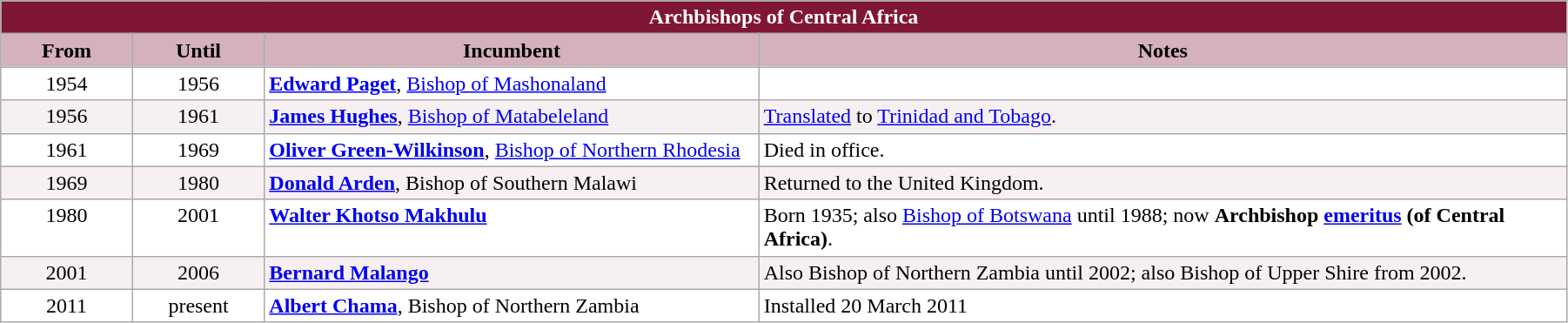<table class="wikitable" style="width: 95%;">
<tr>
<th colspan="4" style="background-color: #7F1734; color: white;">Archbishops of Central Africa</th>
</tr>
<tr>
<th style="background-color: #D4B1BB; width: 8%;">From</th>
<th style="background-color: #D4B1BB; width: 8%;">Until</th>
<th style="background-color: #D4B1BB; width: 30%;">Incumbent</th>
<th style="background-color: #D4B1BB; width: 49%;">Notes</th>
</tr>
<tr valign="top" style="background-color: white;">
<td style="text-align: center;">1954</td>
<td style="text-align: center;">1956</td>
<td><strong><a href='#'>Edward Paget</a></strong>, <a href='#'>Bishop of Mashonaland</a></td>
<td></td>
</tr>
<tr valign="top" style="background-color: #F7F0F2;">
<td style="text-align: center;">1956</td>
<td style="text-align: center;">1961</td>
<td><strong><a href='#'>James Hughes</a></strong>, <a href='#'>Bishop of Matabeleland</a></td>
<td><a href='#'>Translated</a> to <a href='#'>Trinidad and Tobago</a>.</td>
</tr>
<tr valign="top" style="background-color: white;">
<td style="text-align: center;">1961</td>
<td style="text-align: center;">1969</td>
<td><strong><a href='#'>Oliver Green-Wilkinson</a></strong>, <a href='#'>Bishop of Northern Rhodesia</a></td>
<td>Died in office.</td>
</tr>
<tr valign="top" style="background-color: #F7F0F2;">
<td style="text-align: center;">1969</td>
<td style="text-align: center;">1980</td>
<td><strong><a href='#'>Donald Arden</a></strong>, Bishop of Southern Malawi</td>
<td>Returned to the United Kingdom.</td>
</tr>
<tr valign="top" style="background-color: white;">
<td style="text-align: center;">1980</td>
<td style="text-align: center;">2001</td>
<td><strong><a href='#'>Walter Khotso Makhulu</a></strong></td>
<td>Born 1935; also <a href='#'>Bishop of Botswana</a> until 1988; now <strong>Archbishop <a href='#'>emeritus</a> (of Central Africa)</strong>.</td>
</tr>
<tr valign="top" style="background-color: #F7F0F2;">
<td style="text-align: center;">2001</td>
<td style="text-align: center;">2006</td>
<td><strong><a href='#'>Bernard Malango</a></strong></td>
<td>Also Bishop of Northern Zambia until 2002; also Bishop of Upper Shire from 2002.</td>
</tr>
<tr valign="top" style="background-color: white;">
<td style="text-align: center;">2011</td>
<td style="text-align: center;">present</td>
<td><strong><a href='#'>Albert Chama</a></strong>, Bishop of Northern Zambia</td>
<td>Installed 20 March 2011</td>
</tr>
</table>
